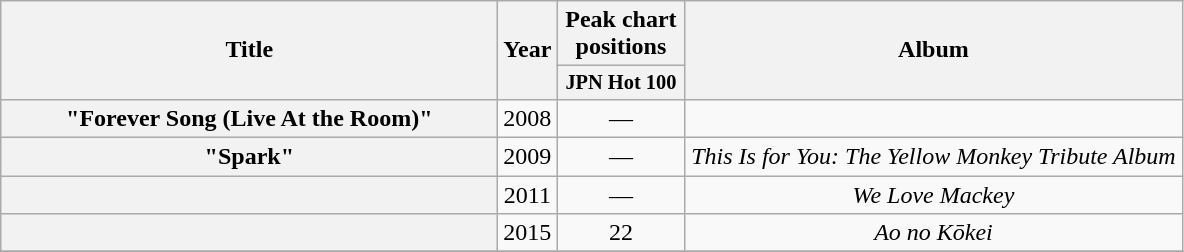<table class="wikitable plainrowheaders" style="text-align:center;">
<tr>
<th scope="col" rowspan="2" style="width:16em;">Title</th>
<th scope="col" rowspan="2" width="5%;">Year</th>
<th scope="col" colspan="1">Peak chart positions</th>
<th scope="col" rowspan="2" style="width:16em;">Album</th>
</tr>
<tr>
<th style="width:3em;font-size:85%">JPN Hot 100<br></th>
</tr>
<tr>
<th scope="row">"Forever Song (Live At the Room)"</th>
<td>2008</td>
<td>—</td>
<td></td>
</tr>
<tr>
<th scope="row">"Spark"</th>
<td>2009</td>
<td>—</td>
<td><em>This Is for You: The Yellow Monkey Tribute Album</em></td>
</tr>
<tr>
<th scope="row"></th>
<td>2011</td>
<td>—</td>
<td><em>We Love Mackey</em></td>
</tr>
<tr>
<th scope="row"></th>
<td>2015</td>
<td>22</td>
<td><em>Ao no Kōkei</em></td>
</tr>
<tr>
</tr>
</table>
